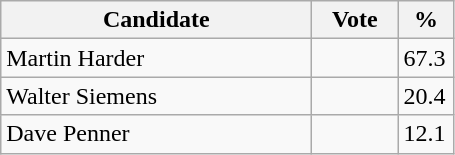<table class="wikitable">
<tr>
<th bgcolor="#DDDDFF" width="200px">Candidate</th>
<th bgcolor="#DDDDFF" width="50px">Vote</th>
<th bgcolor="#DDDDFF" width="30px">%</th>
</tr>
<tr>
<td>Martin Harder</td>
<td></td>
<td>67.3</td>
</tr>
<tr>
<td>Walter Siemens</td>
<td></td>
<td>20.4</td>
</tr>
<tr>
<td>Dave Penner</td>
<td></td>
<td>12.1</td>
</tr>
</table>
